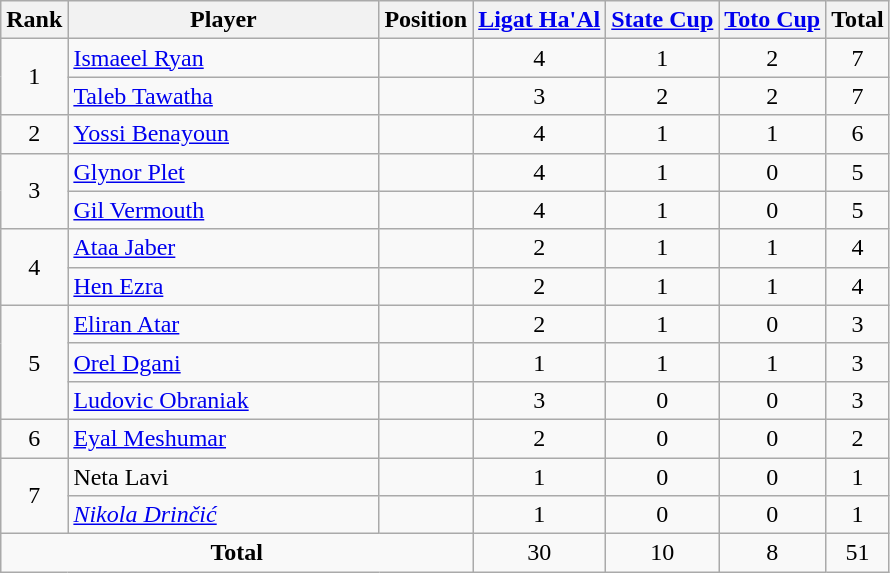<table class="wikitable">
<tr>
<th>Rank</th>
<th style="width:200px;">Player</th>
<th>Position</th>
<th><a href='#'>Ligat Ha'Al</a></th>
<th><a href='#'>State Cup</a></th>
<th><a href='#'>Toto Cup</a></th>
<th>Total</th>
</tr>
<tr>
<td align=center rowspan=2>1</td>
<td> <a href='#'>Ismaeel Ryan</a></td>
<td align=center></td>
<td align=center>4</td>
<td align=center>1</td>
<td align=center>2</td>
<td align=center>7</td>
</tr>
<tr>
<td> <a href='#'>Taleb Tawatha</a></td>
<td align=center></td>
<td align=center>3</td>
<td align=center>2</td>
<td align=center>2</td>
<td align=center>7</td>
</tr>
<tr>
<td align=center>2</td>
<td> <a href='#'>Yossi Benayoun</a></td>
<td align=center></td>
<td align=center>4</td>
<td align=center>1</td>
<td align=center>1</td>
<td align=center>6</td>
</tr>
<tr>
<td align=center rowspan=2>3</td>
<td> <a href='#'>Glynor Plet</a></td>
<td align=center></td>
<td align=center>4</td>
<td align=center>1</td>
<td align=center>0</td>
<td align=center>5</td>
</tr>
<tr>
<td> <a href='#'>Gil Vermouth</a></td>
<td align=center></td>
<td align=center>4</td>
<td align=center>1</td>
<td align=center>0</td>
<td align=center>5</td>
</tr>
<tr>
<td align=center rowspan=2>4</td>
<td> <a href='#'>Ataa Jaber</a></td>
<td align=center></td>
<td align=center>2</td>
<td align=center>1</td>
<td align=center>1</td>
<td align=center>4</td>
</tr>
<tr>
<td> <a href='#'>Hen Ezra</a></td>
<td align=center></td>
<td align=center>2</td>
<td align=center>1</td>
<td align=center>1</td>
<td align=center>4</td>
</tr>
<tr>
<td align=center rowspan=3>5</td>
<td> <a href='#'>Eliran Atar</a></td>
<td align=center></td>
<td align=center>2</td>
<td align=center>1</td>
<td align=center>0</td>
<td align=center>3</td>
</tr>
<tr>
<td> <a href='#'>Orel Dgani</a></td>
<td align=center></td>
<td align=center>1</td>
<td align=center>1</td>
<td align=center>1</td>
<td align=center>3</td>
</tr>
<tr>
<td> <a href='#'>Ludovic Obraniak</a></td>
<td align=center></td>
<td align=center>3</td>
<td align=center>0</td>
<td align=center>0</td>
<td align=center>3</td>
</tr>
<tr>
<td align=center>6</td>
<td> <a href='#'>Eyal Meshumar</a></td>
<td align=center></td>
<td align=center>2</td>
<td align=center>0</td>
<td align=center>0</td>
<td align=center>2</td>
</tr>
<tr>
<td align=center rowspan=2>7</td>
<td> Neta Lavi</td>
<td align=center></td>
<td align=center>1</td>
<td align=center>0</td>
<td align=center>0</td>
<td align=center>1</td>
</tr>
<tr>
<td> <em><a href='#'>Nikola Drinčić</a></em></td>
<td align=center></td>
<td align=center>1</td>
<td align=center>0</td>
<td align=center>0</td>
<td align=center>1</td>
</tr>
<tr>
<td align=center colspan=3><strong>Total</strong></td>
<td align=center>30</td>
<td align=center>10</td>
<td align=center>8</td>
<td align=center>51</td>
</tr>
</table>
